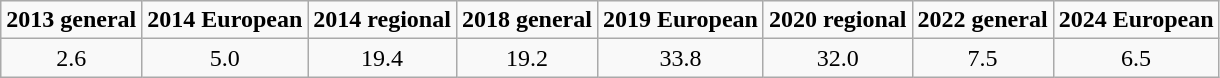<table class="wikitable" style="text-align:center">
<tr>
<td><strong>2013 general</strong></td>
<td><strong>2014 European</strong></td>
<td><strong>2014 regional</strong></td>
<td><strong>2018 general</strong></td>
<td><strong>2019 European</strong></td>
<td><strong>2020 regional</strong></td>
<td><strong>2022 general</strong></td>
<td><strong>2024 European</strong></td>
</tr>
<tr>
<td>2.6</td>
<td>5.0</td>
<td>19.4</td>
<td>19.2</td>
<td>33.8</td>
<td>32.0</td>
<td>7.5</td>
<td>6.5</td>
</tr>
</table>
